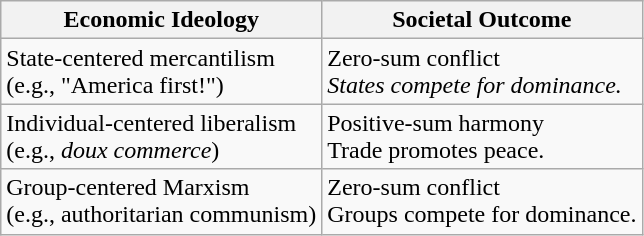<table class="wikitable">
<tr>
<th>Economic Ideology</th>
<th>Societal Outcome</th>
</tr>
<tr>
<td>State-centered mercantilism<br>(e.g., "America first!")</td>
<td>Zero-sum conflict<br><em>States compete for dominance.</em></td>
</tr>
<tr>
<td>Individual-centered liberalism<br>(e.g., <em>doux commerce</em>)</td>
<td>Positive-sum harmony<br>Trade promotes peace.</td>
</tr>
<tr>
<td>Group-centered Marxism<br>(e.g., authoritarian communism)</td>
<td>Zero-sum conflict<br>Groups compete for dominance.</td>
</tr>
</table>
